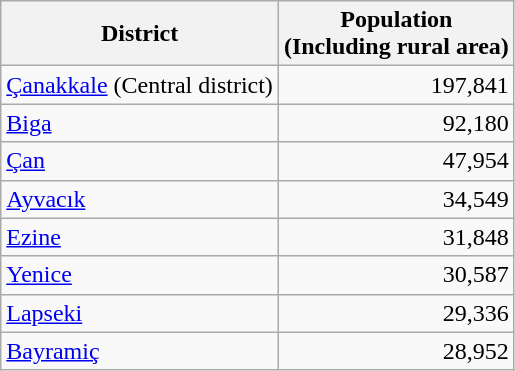<table class="sortable wikitable">
<tr>
<th>District</th>
<th>Population<br>(Including rural area)</th>
</tr>
<tr>
<td><a href='#'>Çanakkale</a> (Central district)</td>
<td align="right">197,841</td>
</tr>
<tr>
<td><a href='#'>Biga</a></td>
<td align="right">92,180</td>
</tr>
<tr>
<td><a href='#'>Çan</a></td>
<td align="right">47,954</td>
</tr>
<tr>
<td><a href='#'>Ayvacık</a></td>
<td align="right">34,549</td>
</tr>
<tr>
<td><a href='#'>Ezine</a></td>
<td align="right">31,848</td>
</tr>
<tr>
<td><a href='#'>Yenice</a></td>
<td align="right">30,587</td>
</tr>
<tr>
<td><a href='#'>Lapseki</a></td>
<td align="right">29,336</td>
</tr>
<tr>
<td><a href='#'>Bayramiç</a></td>
<td align="right">28,952</td>
</tr>
</table>
